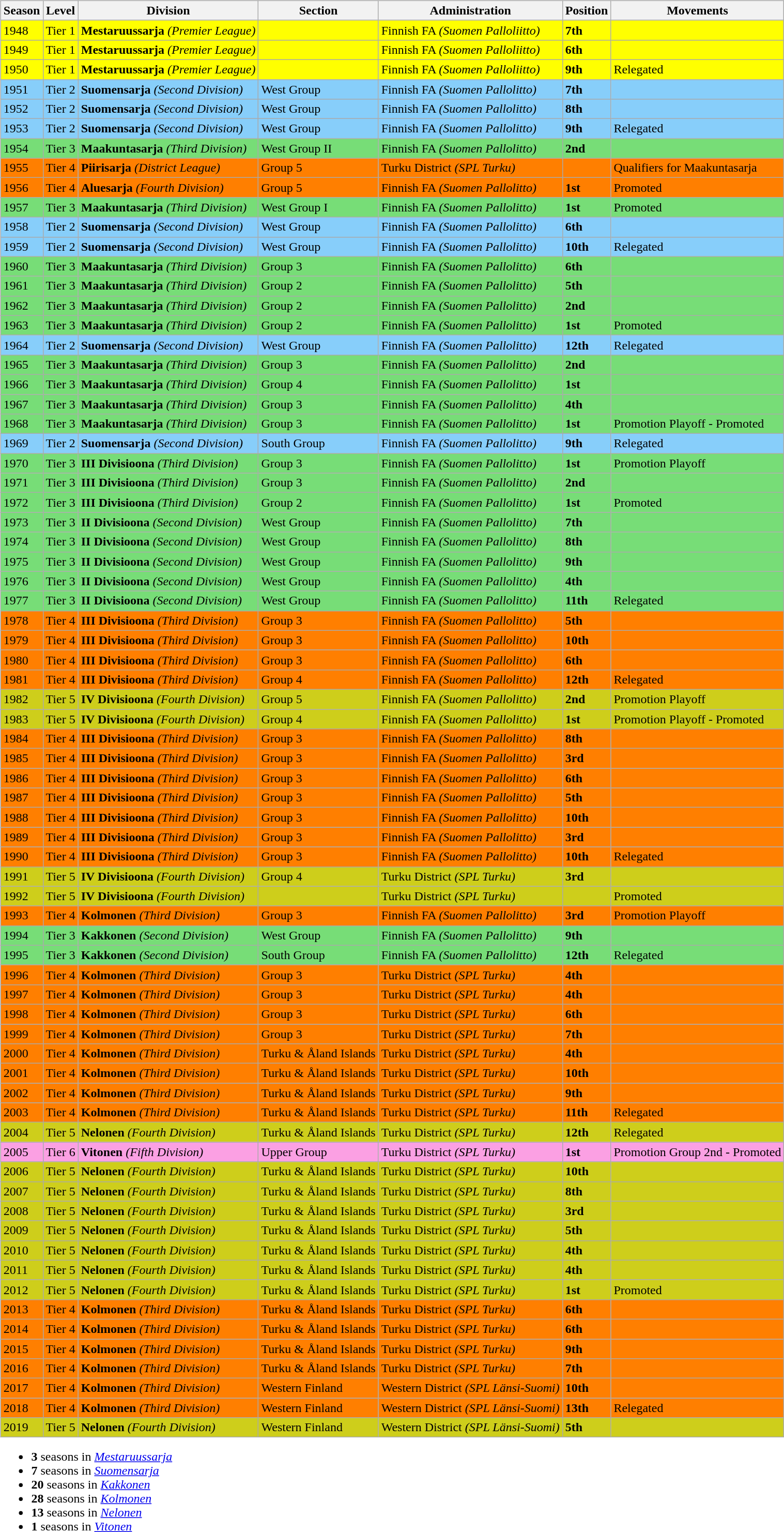<table>
<tr>
<td valign="top" width=0%><br><table class="wikitable">
<tr style="background:#f0f6fa;">
<th><strong>Season</strong></th>
<th><strong>Level</strong></th>
<th><strong>Division</strong></th>
<th><strong>Section</strong></th>
<th><strong>Administration</strong></th>
<th><strong>Position</strong></th>
<th><strong>Movements</strong></th>
</tr>
<tr>
<td style="background:#FFFF00;">1948</td>
<td style="background:#FFFF00;">Tier 1</td>
<td style="background:#FFFF00;"><strong>Mestaruussarja</strong> <em>(Premier League)</em></td>
<td style="background:#FFFF00;"></td>
<td style="background:#FFFF00;">Finnish FA <em>(Suomen Palloliitto)</em></td>
<td style="background:#FFFF00;"><strong>7th</strong></td>
<td style="background:#FFFF00;"></td>
</tr>
<tr>
<td style="background:#FFFF00;">1949</td>
<td style="background:#FFFF00;">Tier 1</td>
<td style="background:#FFFF00;"><strong>Mestaruussarja</strong> <em>(Premier League)</em></td>
<td style="background:#FFFF00;"></td>
<td style="background:#FFFF00;">Finnish FA <em>(Suomen Palloliitto)</em></td>
<td style="background:#FFFF00;"><strong>6th</strong></td>
<td style="background:#FFFF00;"></td>
</tr>
<tr>
<td style="background:#FFFF00;">1950</td>
<td style="background:#FFFF00;">Tier 1</td>
<td style="background:#FFFF00;"><strong>Mestaruussarja</strong> <em>(Premier League)</em></td>
<td style="background:#FFFF00;"></td>
<td style="background:#FFFF00;">Finnish FA <em>(Suomen Palloliitto)</em></td>
<td style="background:#FFFF00;"><strong>9th</strong></td>
<td style="background:#FFFF00;">Relegated</td>
</tr>
<tr>
<td style="background:#87CEFA;">1951</td>
<td style="background:#87CEFA;">Tier 2</td>
<td style="background:#87CEFA;"><strong>Suomensarja</strong> <em>(Second Division)</em></td>
<td style="background:#87CEFA;">West Group</td>
<td style="background:#87CEFA;">Finnish FA <em>(Suomen Pallolitto)</em></td>
<td style="background:#87CEFA;"><strong>7th</strong></td>
<td style="background:#87CEFA;"></td>
</tr>
<tr>
<td style="background:#87CEFA;">1952</td>
<td style="background:#87CEFA;">Tier 2</td>
<td style="background:#87CEFA;"><strong>Suomensarja</strong> <em>(Second Division)</em></td>
<td style="background:#87CEFA;">West Group</td>
<td style="background:#87CEFA;">Finnish FA <em>(Suomen Pallolitto)</em></td>
<td style="background:#87CEFA;"><strong>8th</strong></td>
<td style="background:#87CEFA;"></td>
</tr>
<tr>
<td style="background:#87CEFA;">1953</td>
<td style="background:#87CEFA;">Tier 2</td>
<td style="background:#87CEFA;"><strong>Suomensarja</strong> <em>(Second Division)</em></td>
<td style="background:#87CEFA;">West Group</td>
<td style="background:#87CEFA;">Finnish FA <em>(Suomen Pallolitto)</em></td>
<td style="background:#87CEFA;"><strong>9th</strong></td>
<td style="background:#87CEFA;">Relegated</td>
</tr>
<tr>
<td style="background:#77DD77;">1954</td>
<td style="background:#77DD77;">Tier 3</td>
<td style="background:#77DD77;"><strong>Maakuntasarja</strong> <em>(Third Division)</em></td>
<td style="background:#77DD77;">West Group II</td>
<td style="background:#77DD77;">Finnish FA <em>(Suomen Pallolitto)</em></td>
<td style="background:#77DD77;"><strong>2nd</strong></td>
<td style="background:#77DD77;"></td>
</tr>
<tr>
<td style="background:#FF7F00;">1955</td>
<td style="background:#FF7F00;">Tier 4</td>
<td style="background:#FF7F00;"><strong>Piirisarja</strong> <em>(District League)</em></td>
<td style="background:#FF7F00;">Group 5</td>
<td style="background:#FF7F00;">Turku District <em>(SPL Turku)</em></td>
<td style="background:#FF7F00;"></td>
<td style="background:#FF7F00;">Qualifiers for Maakuntasarja</td>
</tr>
<tr>
<td style="background:#FF7F00;">1956</td>
<td style="background:#FF7F00;">Tier 4</td>
<td style="background:#FF7F00;"><strong>Aluesarja</strong> <em>(Fourth Division)</em></td>
<td style="background:#FF7F00;">Group 5</td>
<td style="background:#FF7F00;">Finnish FA <em>(Suomen Pallolitto)</em></td>
<td style="background:#FF7F00;"><strong>1st</strong></td>
<td style="background:#FF7F00;">Promoted</td>
</tr>
<tr>
<td style="background:#77DD77;">1957</td>
<td style="background:#77DD77;">Tier 3</td>
<td style="background:#77DD77;"><strong>Maakuntasarja</strong> <em>(Third Division)</em></td>
<td style="background:#77DD77;">West Group I</td>
<td style="background:#77DD77;">Finnish FA <em>(Suomen Pallolitto)</em></td>
<td style="background:#77DD77;"><strong>1st</strong></td>
<td style="background:#77DD77;">Promoted</td>
</tr>
<tr>
<td style="background:#87CEFA;">1958</td>
<td style="background:#87CEFA;">Tier 2</td>
<td style="background:#87CEFA;"><strong>Suomensarja</strong> <em>(Second Division)</em></td>
<td style="background:#87CEFA;">West Group</td>
<td style="background:#87CEFA;">Finnish FA <em>(Suomen Pallolitto)</em></td>
<td style="background:#87CEFA;"><strong>6th</strong></td>
<td style="background:#87CEFA;"></td>
</tr>
<tr>
<td style="background:#87CEFA;">1959</td>
<td style="background:#87CEFA;">Tier 2</td>
<td style="background:#87CEFA;"><strong>Suomensarja</strong> <em>(Second Division)</em></td>
<td style="background:#87CEFA;">West Group</td>
<td style="background:#87CEFA;">Finnish FA <em>(Suomen Pallolitto)</em></td>
<td style="background:#87CEFA;"><strong>10th</strong></td>
<td style="background:#87CEFA;">Relegated</td>
</tr>
<tr>
<td style="background:#77DD77;">1960</td>
<td style="background:#77DD77;">Tier 3</td>
<td style="background:#77DD77;"><strong>Maakuntasarja</strong> <em>(Third Division)</em></td>
<td style="background:#77DD77;">Group 3</td>
<td style="background:#77DD77;">Finnish FA <em>(Suomen Pallolitto)</em></td>
<td style="background:#77DD77;"><strong>6th</strong></td>
<td style="background:#77DD77;"></td>
</tr>
<tr>
<td style="background:#77DD77;">1961</td>
<td style="background:#77DD77;">Tier 3</td>
<td style="background:#77DD77;"><strong>Maakuntasarja</strong> <em>(Third Division)</em></td>
<td style="background:#77DD77;">Group 2</td>
<td style="background:#77DD77;">Finnish FA <em>(Suomen Pallolitto)</em></td>
<td style="background:#77DD77;"><strong>5th</strong></td>
<td style="background:#77DD77;"></td>
</tr>
<tr>
<td style="background:#77DD77;">1962</td>
<td style="background:#77DD77;">Tier 3</td>
<td style="background:#77DD77;"><strong>Maakuntasarja</strong> <em>(Third Division)</em></td>
<td style="background:#77DD77;">Group 2</td>
<td style="background:#77DD77;">Finnish FA <em>(Suomen Pallolitto)</em></td>
<td style="background:#77DD77;"><strong>2nd</strong></td>
<td style="background:#77DD77;"></td>
</tr>
<tr>
<td style="background:#77DD77;">1963</td>
<td style="background:#77DD77;">Tier 3</td>
<td style="background:#77DD77;"><strong>Maakuntasarja</strong> <em>(Third Division)</em></td>
<td style="background:#77DD77;">Group 2</td>
<td style="background:#77DD77;">Finnish FA <em>(Suomen Pallolitto)</em></td>
<td style="background:#77DD77;"><strong>1st</strong></td>
<td style="background:#77DD77;">Promoted</td>
</tr>
<tr>
<td style="background:#87CEFA;">1964</td>
<td style="background:#87CEFA;">Tier 2</td>
<td style="background:#87CEFA;"><strong>Suomensarja</strong> <em>(Second Division)</em></td>
<td style="background:#87CEFA;">West Group</td>
<td style="background:#87CEFA;">Finnish FA <em>(Suomen Pallolitto)</em></td>
<td style="background:#87CEFA;"><strong>12th</strong></td>
<td style="background:#87CEFA;">Relegated</td>
</tr>
<tr>
<td style="background:#77DD77;">1965</td>
<td style="background:#77DD77;">Tier 3</td>
<td style="background:#77DD77;"><strong>Maakuntasarja</strong> <em>(Third Division)</em></td>
<td style="background:#77DD77;">Group 3</td>
<td style="background:#77DD77;">Finnish FA <em>(Suomen Pallolitto)</em></td>
<td style="background:#77DD77;"><strong>2nd</strong></td>
<td style="background:#77DD77;"></td>
</tr>
<tr>
<td style="background:#77DD77;">1966</td>
<td style="background:#77DD77;">Tier 3</td>
<td style="background:#77DD77;"><strong>Maakuntasarja</strong> <em>(Third Division)</em></td>
<td style="background:#77DD77;">Group 4</td>
<td style="background:#77DD77;">Finnish FA <em>(Suomen Pallolitto)</em></td>
<td style="background:#77DD77;"><strong>1st</strong></td>
<td style="background:#77DD77;"></td>
</tr>
<tr>
<td style="background:#77DD77;">1967</td>
<td style="background:#77DD77;">Tier 3</td>
<td style="background:#77DD77;"><strong>Maakuntasarja</strong> <em>(Third Division)</em></td>
<td style="background:#77DD77;">Group 3</td>
<td style="background:#77DD77;">Finnish FA <em>(Suomen Pallolitto)</em></td>
<td style="background:#77DD77;"><strong>4th</strong></td>
<td style="background:#77DD77;"></td>
</tr>
<tr>
<td style="background:#77DD77;">1968</td>
<td style="background:#77DD77;">Tier 3</td>
<td style="background:#77DD77;"><strong>Maakuntasarja</strong> <em>(Third Division)</em></td>
<td style="background:#77DD77;">Group 3</td>
<td style="background:#77DD77;">Finnish FA <em>(Suomen Pallolitto)</em></td>
<td style="background:#77DD77;"><strong>1st</strong></td>
<td style="background:#77DD77;">Promotion Playoff - Promoted</td>
</tr>
<tr>
<td style="background:#87CEFA;">1969</td>
<td style="background:#87CEFA;">Tier 2</td>
<td style="background:#87CEFA;"><strong>Suomensarja</strong> <em>(Second Division)</em></td>
<td style="background:#87CEFA;">South Group</td>
<td style="background:#87CEFA;">Finnish FA <em>(Suomen Pallolitto)</em></td>
<td style="background:#87CEFA;"><strong>9th</strong></td>
<td style="background:#87CEFA;">Relegated</td>
</tr>
<tr>
<td style="background:#77DD77;">1970</td>
<td style="background:#77DD77;">Tier 3</td>
<td style="background:#77DD77;"><strong>III Divisioona</strong> <em>(Third Division)</em></td>
<td style="background:#77DD77;">Group 3</td>
<td style="background:#77DD77;">Finnish FA <em>(Suomen Pallolitto)</em></td>
<td style="background:#77DD77;"><strong>1st</strong></td>
<td style="background:#77DD77;">Promotion Playoff</td>
</tr>
<tr>
<td style="background:#77DD77;">1971</td>
<td style="background:#77DD77;">Tier 3</td>
<td style="background:#77DD77;"><strong>III Divisioona</strong> <em>(Third Division)</em></td>
<td style="background:#77DD77;">Group 3</td>
<td style="background:#77DD77;">Finnish FA <em>(Suomen Pallolitto)</em></td>
<td style="background:#77DD77;"><strong>2nd</strong></td>
<td style="background:#77DD77;"></td>
</tr>
<tr>
<td style="background:#77DD77;">1972</td>
<td style="background:#77DD77;">Tier 3</td>
<td style="background:#77DD77;"><strong>III Divisioona</strong> <em>(Third Division)</em></td>
<td style="background:#77DD77;">Group 2</td>
<td style="background:#77DD77;">Finnish FA <em>(Suomen Pallolitto)</em></td>
<td style="background:#77DD77;"><strong>1st</strong></td>
<td style="background:#77DD77;">Promoted</td>
</tr>
<tr>
<td style="background:#77DD77;">1973</td>
<td style="background:#77DD77;">Tier 3</td>
<td style="background:#77DD77;"><strong>II Divisioona</strong> <em>(Second Division)</em></td>
<td style="background:#77DD77;">West Group</td>
<td style="background:#77DD77;">Finnish FA <em>(Suomen Pallolitto)</em></td>
<td style="background:#77DD77;"><strong>7th</strong></td>
<td style="background:#77DD77;"></td>
</tr>
<tr>
<td style="background:#77DD77;">1974</td>
<td style="background:#77DD77;">Tier 3</td>
<td style="background:#77DD77;"><strong>II Divisioona</strong> <em>(Second Division)</em></td>
<td style="background:#77DD77;">West Group</td>
<td style="background:#77DD77;">Finnish FA <em>(Suomen Pallolitto)</em></td>
<td style="background:#77DD77;"><strong>8th</strong></td>
<td style="background:#77DD77;"></td>
</tr>
<tr>
<td style="background:#77DD77;">1975</td>
<td style="background:#77DD77;">Tier 3</td>
<td style="background:#77DD77;"><strong>II Divisioona</strong> <em>(Second Division)</em></td>
<td style="background:#77DD77;">West Group</td>
<td style="background:#77DD77;">Finnish FA <em>(Suomen Pallolitto)</em></td>
<td style="background:#77DD77;"><strong>9th</strong></td>
<td style="background:#77DD77;"></td>
</tr>
<tr>
<td style="background:#77DD77;">1976</td>
<td style="background:#77DD77;">Tier 3</td>
<td style="background:#77DD77;"><strong>II Divisioona</strong> <em>(Second Division)</em></td>
<td style="background:#77DD77;">West Group</td>
<td style="background:#77DD77;">Finnish FA <em>(Suomen Pallolitto)</em></td>
<td style="background:#77DD77;"><strong>4th</strong></td>
<td style="background:#77DD77;"></td>
</tr>
<tr>
<td style="background:#77DD77;">1977</td>
<td style="background:#77DD77;">Tier 3</td>
<td style="background:#77DD77;"><strong>II Divisioona</strong> <em>(Second Division)</em></td>
<td style="background:#77DD77;">West Group</td>
<td style="background:#77DD77;">Finnish FA <em>(Suomen Pallolitto)</em></td>
<td style="background:#77DD77;"><strong>11th</strong></td>
<td style="background:#77DD77;">Relegated</td>
</tr>
<tr>
<td style="background:#FF7F00;">1978</td>
<td style="background:#FF7F00;">Tier 4</td>
<td style="background:#FF7F00;"><strong>III Divisioona</strong> <em>(Third Division)</em></td>
<td style="background:#FF7F00;">Group 3</td>
<td style="background:#FF7F00;">Finnish FA <em>(Suomen Pallolitto)</em></td>
<td style="background:#FF7F00;"><strong>5th</strong></td>
<td style="background:#FF7F00;"></td>
</tr>
<tr>
<td style="background:#FF7F00;">1979</td>
<td style="background:#FF7F00;">Tier 4</td>
<td style="background:#FF7F00;"><strong>III Divisioona</strong> <em>(Third Division)</em></td>
<td style="background:#FF7F00;">Group 3</td>
<td style="background:#FF7F00;">Finnish FA <em>(Suomen Pallolitto)</em></td>
<td style="background:#FF7F00;"><strong>10th</strong></td>
<td style="background:#FF7F00;"></td>
</tr>
<tr>
<td style="background:#FF7F00;">1980</td>
<td style="background:#FF7F00;">Tier 4</td>
<td style="background:#FF7F00;"><strong>III Divisioona</strong> <em>(Third Division)</em></td>
<td style="background:#FF7F00;">Group 3</td>
<td style="background:#FF7F00;">Finnish FA <em>(Suomen Pallolitto)</em></td>
<td style="background:#FF7F00;"><strong>6th</strong></td>
<td style="background:#FF7F00;"></td>
</tr>
<tr>
<td style="background:#FF7F00;">1981</td>
<td style="background:#FF7F00;">Tier 4</td>
<td style="background:#FF7F00;"><strong>III Divisioona</strong> <em>(Third Division)</em></td>
<td style="background:#FF7F00;">Group 4</td>
<td style="background:#FF7F00;">Finnish FA <em>(Suomen Pallolitto)</em></td>
<td style="background:#FF7F00;"><strong>12th</strong></td>
<td style="background:#FF7F00;">Relegated</td>
</tr>
<tr>
<td style="background:#CECE1B;">1982</td>
<td style="background:#CECE1B;">Tier 5</td>
<td style="background:#CECE1B;"><strong>IV Divisioona</strong> <em>(Fourth Division)</em></td>
<td style="background:#CECE1B;">Group 5</td>
<td style="background:#CECE1B;">Finnish FA <em>(Suomen Pallolitto)</em></td>
<td style="background:#CECE1B;"><strong>2nd</strong></td>
<td style="background:#CECE1B;">Promotion Playoff</td>
</tr>
<tr>
<td style="background:#CECE1B;">1983</td>
<td style="background:#CECE1B;">Tier 5</td>
<td style="background:#CECE1B;"><strong>IV Divisioona</strong> <em>(Fourth Division)</em></td>
<td style="background:#CECE1B;">Group 4</td>
<td style="background:#CECE1B;">Finnish FA <em>(Suomen Pallolitto)</em></td>
<td style="background:#CECE1B;"><strong>1st</strong></td>
<td style="background:#CECE1B;">Promotion Playoff - Promoted</td>
</tr>
<tr>
<td style="background:#FF7F00;">1984</td>
<td style="background:#FF7F00;">Tier 4</td>
<td style="background:#FF7F00;"><strong>III Divisioona</strong> <em>(Third Division)</em></td>
<td style="background:#FF7F00;">Group 3</td>
<td style="background:#FF7F00;">Finnish FA <em>(Suomen Pallolitto)</em></td>
<td style="background:#FF7F00;"><strong>8th</strong></td>
<td style="background:#FF7F00;"></td>
</tr>
<tr>
<td style="background:#FF7F00;">1985</td>
<td style="background:#FF7F00;">Tier 4</td>
<td style="background:#FF7F00;"><strong>III Divisioona</strong> <em>(Third Division)</em></td>
<td style="background:#FF7F00;">Group 3</td>
<td style="background:#FF7F00;">Finnish FA <em>(Suomen Pallolitto)</em></td>
<td style="background:#FF7F00;"><strong>3rd</strong></td>
<td style="background:#FF7F00;"></td>
</tr>
<tr>
<td style="background:#FF7F00;">1986</td>
<td style="background:#FF7F00;">Tier 4</td>
<td style="background:#FF7F00;"><strong>III Divisioona</strong> <em>(Third Division)</em></td>
<td style="background:#FF7F00;">Group 3</td>
<td style="background:#FF7F00;">Finnish FA <em>(Suomen Pallolitto)</em></td>
<td style="background:#FF7F00;"><strong>6th</strong></td>
<td style="background:#FF7F00;"></td>
</tr>
<tr>
<td style="background:#FF7F00;">1987</td>
<td style="background:#FF7F00;">Tier 4</td>
<td style="background:#FF7F00;"><strong>III Divisioona</strong> <em>(Third Division)</em></td>
<td style="background:#FF7F00;">Group 3</td>
<td style="background:#FF7F00;">Finnish FA <em>(Suomen Pallolitto)</em></td>
<td style="background:#FF7F00;"><strong>5th</strong></td>
<td style="background:#FF7F00;"></td>
</tr>
<tr>
<td style="background:#FF7F00;">1988</td>
<td style="background:#FF7F00;">Tier 4</td>
<td style="background:#FF7F00;"><strong>III Divisioona</strong> <em>(Third Division)</em></td>
<td style="background:#FF7F00;">Group 3</td>
<td style="background:#FF7F00;">Finnish FA <em>(Suomen Pallolitto)</em></td>
<td style="background:#FF7F00;"><strong>10th</strong></td>
<td style="background:#FF7F00;"></td>
</tr>
<tr>
<td style="background:#FF7F00;">1989</td>
<td style="background:#FF7F00;">Tier 4</td>
<td style="background:#FF7F00;"><strong>III Divisioona</strong> <em>(Third Division)</em></td>
<td style="background:#FF7F00;">Group 3</td>
<td style="background:#FF7F00;">Finnish FA <em>(Suomen Pallolitto)</em></td>
<td style="background:#FF7F00;"><strong>3rd</strong></td>
<td style="background:#FF7F00;"></td>
</tr>
<tr>
<td style="background:#FF7F00;">1990</td>
<td style="background:#FF7F00;">Tier 4</td>
<td style="background:#FF7F00;"><strong>III Divisioona</strong> <em>(Third Division)</em></td>
<td style="background:#FF7F00;">Group 3</td>
<td style="background:#FF7F00;">Finnish FA <em>(Suomen Pallolitto)</em></td>
<td style="background:#FF7F00;"><strong>10th</strong></td>
<td style="background:#FF7F00;">Relegated</td>
</tr>
<tr>
<td style="background:#CECE1B;">1991</td>
<td style="background:#CECE1B;">Tier 5</td>
<td style="background:#CECE1B;"><strong>IV Divisioona</strong> <em>(Fourth Division)</em></td>
<td style="background:#CECE1B;">Group 4</td>
<td style="background:#CECE1B;">Turku District <em>(SPL Turku)</em></td>
<td style="background:#CECE1B;"><strong>3rd</strong></td>
<td style="background:#CECE1B;"></td>
</tr>
<tr>
<td style="background:#CECE1B;">1992</td>
<td style="background:#CECE1B;">Tier 5</td>
<td style="background:#CECE1B;"><strong>IV Divisioona</strong> <em>(Fourth Division)</em></td>
<td style="background:#CECE1B;"></td>
<td style="background:#CECE1B;">Turku District <em>(SPL Turku)</em></td>
<td style="background:#CECE1B;"></td>
<td style="background:#CECE1B;">Promoted</td>
</tr>
<tr>
<td style="background:#FF7F00;">1993</td>
<td style="background:#FF7F00;">Tier 4</td>
<td style="background:#FF7F00;"><strong>Kolmonen</strong> <em>(Third Division)</em></td>
<td style="background:#FF7F00;">Group 3</td>
<td style="background:#FF7F00;">Finnish FA <em>(Suomen Pallolitto)</em></td>
<td style="background:#FF7F00;"><strong>3rd</strong></td>
<td style="background:#FF7F00;">Promotion Playoff</td>
</tr>
<tr>
<td style="background:#77DD77;">1994</td>
<td style="background:#77DD77;">Tier 3</td>
<td style="background:#77DD77;"><strong>Kakkonen</strong> <em>(Second Division)</em></td>
<td style="background:#77DD77;">West Group</td>
<td style="background:#77DD77;">Finnish FA <em>(Suomen Pallolitto)</em></td>
<td style="background:#77DD77;"><strong>9th</strong></td>
<td style="background:#77DD77;"></td>
</tr>
<tr>
<td style="background:#77DD77;">1995</td>
<td style="background:#77DD77;">Tier 3</td>
<td style="background:#77DD77;"><strong>Kakkonen</strong> <em>(Second Division)</em></td>
<td style="background:#77DD77;">South Group</td>
<td style="background:#77DD77;">Finnish FA <em>(Suomen Pallolitto)</em></td>
<td style="background:#77DD77;"><strong>12th</strong></td>
<td style="background:#77DD77;">Relegated</td>
</tr>
<tr>
<td style="background:#FF7F00;">1996</td>
<td style="background:#FF7F00;">Tier 4</td>
<td style="background:#FF7F00;"><strong>Kolmonen</strong> <em>(Third Division)</em></td>
<td style="background:#FF7F00;">Group 3</td>
<td style="background:#FF7F00;">Turku District <em>(SPL Turku)</em></td>
<td style="background:#FF7F00;"><strong>4th</strong></td>
<td style="background:#FF7F00;"></td>
</tr>
<tr>
<td style="background:#FF7F00;">1997</td>
<td style="background:#FF7F00;">Tier 4</td>
<td style="background:#FF7F00;"><strong>Kolmonen</strong> <em>(Third Division)</em></td>
<td style="background:#FF7F00;">Group 3</td>
<td style="background:#FF7F00;">Turku District <em>(SPL Turku)</em></td>
<td style="background:#FF7F00;"><strong>4th</strong></td>
<td style="background:#FF7F00;"></td>
</tr>
<tr>
<td style="background:#FF7F00;">1998</td>
<td style="background:#FF7F00;">Tier 4</td>
<td style="background:#FF7F00;"><strong>Kolmonen</strong> <em>(Third Division)</em></td>
<td style="background:#FF7F00;">Group 3</td>
<td style="background:#FF7F00;">Turku District <em>(SPL Turku)</em></td>
<td style="background:#FF7F00;"><strong>6th</strong></td>
<td style="background:#FF7F00;"></td>
</tr>
<tr>
<td style="background:#FF7F00;">1999</td>
<td style="background:#FF7F00;">Tier 4</td>
<td style="background:#FF7F00;"><strong>Kolmonen</strong> <em>(Third Division)</em></td>
<td style="background:#FF7F00;">Group 3</td>
<td style="background:#FF7F00;">Turku District <em>(SPL Turku)</em></td>
<td style="background:#FF7F00;"><strong>7th</strong></td>
<td style="background:#FF7F00;"></td>
</tr>
<tr>
<td style="background:#FF7F00;">2000</td>
<td style="background:#FF7F00;">Tier 4</td>
<td style="background:#FF7F00;"><strong>Kolmonen</strong> <em>(Third Division)</em></td>
<td style="background:#FF7F00;">Turku & Åland Islands</td>
<td style="background:#FF7F00;">Turku District <em>(SPL Turku)</em></td>
<td style="background:#FF7F00;"><strong>4th</strong></td>
<td style="background:#FF7F00;"></td>
</tr>
<tr>
<td style="background:#FF7F00;">2001</td>
<td style="background:#FF7F00;">Tier 4</td>
<td style="background:#FF7F00;"><strong>Kolmonen</strong> <em>(Third Division)</em></td>
<td style="background:#FF7F00;">Turku & Åland Islands</td>
<td style="background:#FF7F00;">Turku District <em>(SPL Turku)</em></td>
<td style="background:#FF7F00;"><strong>10th</strong></td>
<td style="background:#FF7F00;"></td>
</tr>
<tr>
<td style="background:#FF7F00;">2002</td>
<td style="background:#FF7F00;">Tier 4</td>
<td style="background:#FF7F00;"><strong>Kolmonen</strong> <em>(Third Division)</em></td>
<td style="background:#FF7F00;">Turku & Åland Islands</td>
<td style="background:#FF7F00;">Turku District <em>(SPL Turku)</em></td>
<td style="background:#FF7F00;"><strong>9th</strong></td>
<td style="background:#FF7F00;"></td>
</tr>
<tr>
<td style="background:#FF7F00;">2003</td>
<td style="background:#FF7F00;">Tier 4</td>
<td style="background:#FF7F00;"><strong>Kolmonen</strong> <em>(Third Division)</em></td>
<td style="background:#FF7F00;">Turku & Åland Islands</td>
<td style="background:#FF7F00;">Turku District <em>(SPL Turku)</em></td>
<td style="background:#FF7F00;"><strong>11th</strong></td>
<td style="background:#FF7F00;">Relegated</td>
</tr>
<tr>
<td style="background:#CECE1B;">2004</td>
<td style="background:#CECE1B;">Tier 5</td>
<td style="background:#CECE1B;"><strong>Nelonen</strong> <em>(Fourth Division)</em></td>
<td style="background:#CECE1B;">Turku & Åland Islands</td>
<td style="background:#CECE1B;">Turku District <em>(SPL Turku)</em></td>
<td style="background:#CECE1B;"><strong>12th</strong></td>
<td style="background:#CECE1B;">Relegated</td>
</tr>
<tr>
<td style="background:#FBA0E3;">2005</td>
<td style="background:#FBA0E3;">Tier 6</td>
<td style="background:#FBA0E3;"><strong>Vitonen</strong> <em>(Fifth Division)</em></td>
<td style="background:#FBA0E3;">Upper Group</td>
<td style="background:#FBA0E3;">Turku District <em>(SPL Turku)</em></td>
<td style="background:#FBA0E3;"><strong>1st</strong></td>
<td style="background:#FBA0E3;">Promotion Group 2nd - Promoted</td>
</tr>
<tr>
<td style="background:#CECE1B;">2006</td>
<td style="background:#CECE1B;">Tier 5</td>
<td style="background:#CECE1B;"><strong>Nelonen</strong> <em>(Fourth Division)</em></td>
<td style="background:#CECE1B;">Turku & Åland Islands</td>
<td style="background:#CECE1B;">Turku District <em>(SPL Turku)</em></td>
<td style="background:#CECE1B;"><strong>10th</strong></td>
<td style="background:#CECE1B;"></td>
</tr>
<tr>
<td style="background:#CECE1B;">2007</td>
<td style="background:#CECE1B;">Tier 5</td>
<td style="background:#CECE1B;"><strong>Nelonen</strong> <em>(Fourth Division)</em></td>
<td style="background:#CECE1B;">Turku & Åland Islands</td>
<td style="background:#CECE1B;">Turku District <em>(SPL Turku)</em></td>
<td style="background:#CECE1B;"><strong>8th</strong></td>
<td style="background:#CECE1B;"></td>
</tr>
<tr>
<td style="background:#CECE1B;">2008</td>
<td style="background:#CECE1B;">Tier 5</td>
<td style="background:#CECE1B;"><strong>Nelonen</strong> <em>(Fourth Division)</em></td>
<td style="background:#CECE1B;">Turku & Åland Islands</td>
<td style="background:#CECE1B;">Turku District <em>(SPL Turku)</em></td>
<td style="background:#CECE1B;"><strong>3rd</strong></td>
<td style="background:#CECE1B;"></td>
</tr>
<tr>
<td style="background:#CECE1B;">2009</td>
<td style="background:#CECE1B;">Tier 5</td>
<td style="background:#CECE1B;"><strong>Nelonen</strong> <em>(Fourth Division)</em></td>
<td style="background:#CECE1B;">Turku & Åland Islands</td>
<td style="background:#CECE1B;">Turku District <em>(SPL Turku)</em></td>
<td style="background:#CECE1B;"><strong>5th</strong></td>
<td style="background:#CECE1B;"></td>
</tr>
<tr>
<td style="background:#CECE1B;">2010</td>
<td style="background:#CECE1B;">Tier 5</td>
<td style="background:#CECE1B;"><strong>Nelonen</strong> <em>(Fourth Division)</em></td>
<td style="background:#CECE1B;">Turku & Åland Islands</td>
<td style="background:#CECE1B;">Turku District <em>(SPL Turku)</em></td>
<td style="background:#CECE1B;"><strong>4th</strong></td>
<td style="background:#CECE1B;"></td>
</tr>
<tr>
<td style="background:#CECE1B;">2011</td>
<td style="background:#CECE1B;">Tier 5</td>
<td style="background:#CECE1B;"><strong>Nelonen</strong> <em>(Fourth Division)</em></td>
<td style="background:#CECE1B;">Turku & Åland Islands</td>
<td style="background:#CECE1B;">Turku District <em>(SPL Turku)</em></td>
<td style="background:#CECE1B;"><strong>4th</strong></td>
<td style="background:#CECE1B;"></td>
</tr>
<tr>
<td style="background:#CECE1B;">2012</td>
<td style="background:#CECE1B;">Tier 5</td>
<td style="background:#CECE1B;"><strong>Nelonen</strong> <em>(Fourth Division)</em></td>
<td style="background:#CECE1B;">Turku & Åland Islands</td>
<td style="background:#CECE1B;">Turku District <em>(SPL Turku)</em></td>
<td style="background:#CECE1B;"><strong>1st</strong></td>
<td style="background:#CECE1B;">Promoted</td>
</tr>
<tr>
<td style="background:#FF7F00;">2013</td>
<td style="background:#FF7F00;">Tier 4</td>
<td style="background:#FF7F00;"><strong>Kolmonen</strong> <em>(Third Division)</em></td>
<td style="background:#FF7F00;">Turku & Åland Islands</td>
<td style="background:#FF7F00;">Turku District <em>(SPL Turku)</em></td>
<td style="background:#FF7F00;"><strong>6th</strong></td>
<td style="background:#FF7F00;"></td>
</tr>
<tr>
<td style="background:#FF7F00;">2014</td>
<td style="background:#FF7F00;">Tier 4</td>
<td style="background:#FF7F00;"><strong>Kolmonen</strong> <em>(Third Division)</em></td>
<td style="background:#FF7F00;">Turku & Åland Islands</td>
<td style="background:#FF7F00;">Turku District <em>(SPL Turku)</em></td>
<td style="background:#FF7F00;"><strong>6th</strong></td>
<td style="background:#FF7F00;"></td>
</tr>
<tr>
<td style="background:#FF7F00;">2015</td>
<td style="background:#FF7F00;">Tier 4</td>
<td style="background:#FF7F00;"><strong>Kolmonen</strong> <em>(Third Division)</em></td>
<td style="background:#FF7F00;">Turku & Åland Islands</td>
<td style="background:#FF7F00;">Turku District <em>(SPL Turku)</em></td>
<td style="background:#FF7F00;"><strong>9th</strong></td>
<td style="background:#FF7F00;"></td>
</tr>
<tr>
<td style="background:#FF7F00;">2016</td>
<td style="background:#FF7F00;">Tier 4</td>
<td style="background:#FF7F00;"><strong>Kolmonen</strong> <em>(Third Division)</em></td>
<td style="background:#FF7F00;">Turku & Åland Islands</td>
<td style="background:#FF7F00;">Turku District <em>(SPL Turku)</em></td>
<td style="background:#FF7F00;"><strong>7th</strong></td>
<td style="background:#FF7F00;"></td>
</tr>
<tr>
<td style="background:#FF7F00;">2017</td>
<td style="background:#FF7F00;">Tier 4</td>
<td style="background:#FF7F00;"><strong>Kolmonen</strong> <em>(Third Division)</em></td>
<td style="background:#FF7F00;">Western Finland</td>
<td style="background:#FF7F00;">Western District <em>(SPL Länsi-Suomi)</em></td>
<td style="background:#FF7F00;"><strong>10th</strong></td>
<td style="background:#FF7F00;"></td>
</tr>
<tr>
<td style="background:#FF7F00;">2018</td>
<td style="background:#FF7F00;">Tier 4</td>
<td style="background:#FF7F00;"><strong>Kolmonen</strong> <em>(Third Division)</em></td>
<td style="background:#FF7F00;">Western Finland</td>
<td style="background:#FF7F00;">Western District <em>(SPL Länsi-Suomi)</em></td>
<td style="background:#FF7F00;"><strong>13th</strong></td>
<td style="background:#FF7F00;">Relegated</td>
</tr>
<tr>
<td style="background:#CECE1B;">2019</td>
<td style="background:#CECE1B;">Tier 5</td>
<td style="background:#CECE1B;"><strong>Nelonen</strong> <em>(Fourth Division)</em></td>
<td style="background:#CECE1B;">Western Finland</td>
<td style="background:#CECE1B;">Western District <em>(SPL Länsi-Suomi)</em></td>
<td style="background:#CECE1B;"><strong>5th</strong></td>
<td style="background:#CECE1B;"></td>
</tr>
</table>
<ul><li><strong>3</strong> seasons in <em><a href='#'>Mestaruussarja</a></em></li><li><strong>7</strong> seasons in <em><a href='#'>Suomensarja</a></em></li><li><strong>20</strong> seasons in <em><a href='#'>Kakkonen</a></em></li><li><strong>28</strong> seasons in <em><a href='#'>Kolmonen</a></em></li><li><strong>13</strong> seasons in <em><a href='#'>Nelonen</a></em></li><li><strong>1</strong> seasons in <em><a href='#'>Vitonen</a></em></li></ul></td>
</tr>
</table>
